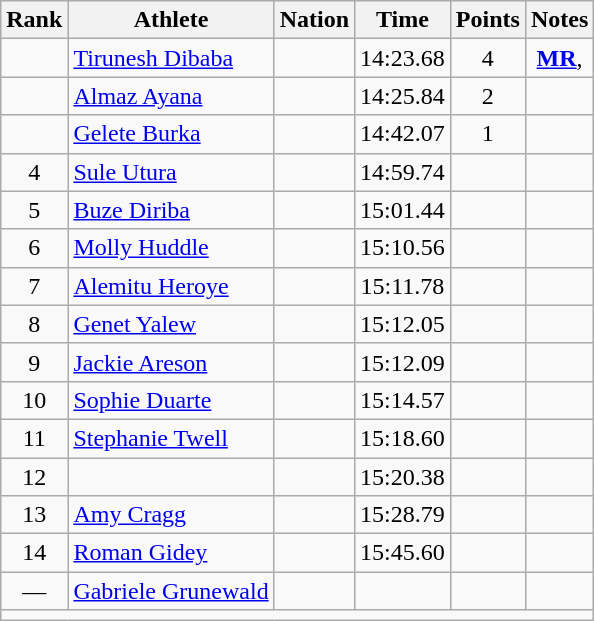<table class="wikitable mw-datatable sortable" style="text-align:center;">
<tr>
<th>Rank</th>
<th>Athlete</th>
<th>Nation</th>
<th>Time</th>
<th>Points</th>
<th>Notes</th>
</tr>
<tr>
<td></td>
<td align=left><a href='#'>Tirunesh Dibaba</a></td>
<td align=left></td>
<td>14:23.68</td>
<td>4</td>
<td><strong><a href='#'>MR</a></strong>, </td>
</tr>
<tr>
<td></td>
<td align=left><a href='#'>Almaz Ayana</a></td>
<td align=left></td>
<td>14:25.84</td>
<td>2</td>
<td></td>
</tr>
<tr>
<td></td>
<td align=left><a href='#'>Gelete Burka</a></td>
<td align=left></td>
<td>14:42.07</td>
<td>1</td>
<td></td>
</tr>
<tr>
<td>4</td>
<td align=left><a href='#'>Sule Utura</a></td>
<td align=left></td>
<td>14:59.74</td>
<td></td>
<td></td>
</tr>
<tr>
<td>5</td>
<td align=left><a href='#'>Buze Diriba</a></td>
<td align=left></td>
<td>15:01.44</td>
<td></td>
<td></td>
</tr>
<tr>
<td>6</td>
<td align=left><a href='#'>Molly Huddle</a></td>
<td align=left></td>
<td>15:10.56</td>
<td></td>
<td></td>
</tr>
<tr>
<td>7</td>
<td align=left><a href='#'>Alemitu Heroye</a></td>
<td align=left></td>
<td>15:11.78</td>
<td></td>
<td></td>
</tr>
<tr>
<td>8</td>
<td align=left><a href='#'>Genet Yalew</a></td>
<td align=left></td>
<td>15:12.05</td>
<td></td>
<td></td>
</tr>
<tr>
<td>9</td>
<td align=left><a href='#'>Jackie Areson</a></td>
<td align=left></td>
<td>15:12.09</td>
<td></td>
<td></td>
</tr>
<tr>
<td>10</td>
<td align=left><a href='#'>Sophie Duarte</a></td>
<td align=left></td>
<td>15:14.57</td>
<td></td>
<td></td>
</tr>
<tr>
<td>11</td>
<td align=left><a href='#'>Stephanie Twell</a></td>
<td align=left></td>
<td>15:18.60</td>
<td></td>
<td></td>
</tr>
<tr>
<td>12</td>
<td align=left></td>
<td align=left></td>
<td>15:20.38</td>
<td></td>
<td></td>
</tr>
<tr>
<td>13</td>
<td align=left><a href='#'>Amy Cragg</a></td>
<td align=left></td>
<td>15:28.79</td>
<td></td>
<td></td>
</tr>
<tr>
<td>14</td>
<td align=left><a href='#'>Roman Gidey</a></td>
<td align=left></td>
<td>15:45.60</td>
<td></td>
<td></td>
</tr>
<tr>
<td>—</td>
<td align=left><a href='#'>Gabriele Grunewald</a></td>
<td align=left></td>
<td></td>
<td></td>
<td></td>
</tr>
<tr class="sortbottom">
<td colspan=6></td>
</tr>
</table>
